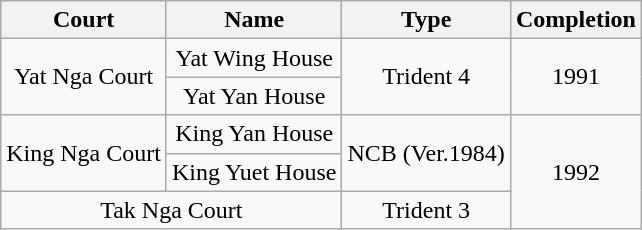<table class="wikitable" style="text-align: center">
<tr>
<th>Court</th>
<th>Name</th>
<th>Type</th>
<th>Completion</th>
</tr>
<tr>
<td rowspan="2">Yat Nga Court</td>
<td rowspan="1">Yat Wing House</td>
<td rowspan="2">Trident 4</td>
<td rowspan="2">1991</td>
</tr>
<tr>
<td>Yat Yan House</td>
</tr>
<tr>
<td rowspan="2">King Nga Court</td>
<td rowspan="1">King Yan House</td>
<td rowspan="2">NCB (Ver.1984)</td>
<td rowspan="3">1992</td>
</tr>
<tr>
<td>King Yuet House</td>
</tr>
<tr>
<td colspan="2" rowspan="1">Tak Nga Court</td>
<td rowspan="1">Trident 3</td>
</tr>
</table>
